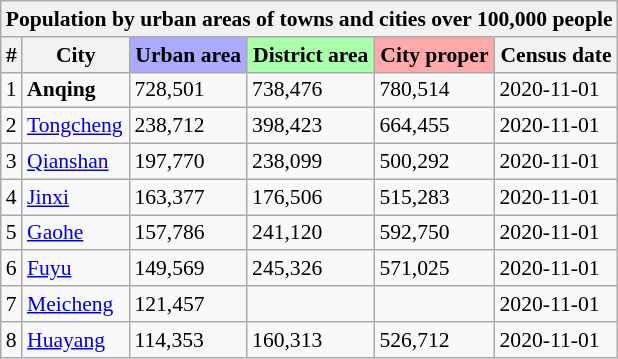<table class="wikitable sortable collapsible" style="font-size:90%;">
<tr>
<th colspan="6">Population by urban areas of towns and cities over 100,000 people</th>
</tr>
<tr>
<th>#</th>
<th>City</th>
<th style="background-color: #aaaaff;">Urban area</th>
<th style="background-color: #aaffaa;">District area</th>
<th style="background-color: #ffaaaa;">City proper</th>
<th>Census date</th>
</tr>
<tr>
<td>1</td>
<td><strong>Anqing</strong></td>
<td>728,501</td>
<td>738,476</td>
<td>780,514</td>
<td>2020-11-01</td>
</tr>
<tr>
<td>2</td>
<td><a href='#'>Tongcheng</a></td>
<td>238,712</td>
<td>398,423</td>
<td>664,455</td>
<td>2020-11-01</td>
</tr>
<tr>
<td>3</td>
<td><a href='#'>Qianshan</a></td>
<td>197,770</td>
<td>238,099</td>
<td>500,292</td>
<td>2020-11-01</td>
</tr>
<tr>
<td>4</td>
<td><a href='#'>Jinxi</a></td>
<td>163,377</td>
<td>176,506</td>
<td>515,283</td>
<td>2020-11-01</td>
</tr>
<tr>
<td>5</td>
<td><a href='#'>Gaohe</a></td>
<td>157,786</td>
<td>241,120</td>
<td>592,750</td>
<td>2020-11-01</td>
</tr>
<tr>
<td>6</td>
<td><a href='#'>Fuyu</a></td>
<td>149,569</td>
<td>245,326</td>
<td>571,025</td>
<td>2020-11-01</td>
</tr>
<tr>
<td>7</td>
<td><a href='#'>Meicheng</a></td>
<td>121,457</td>
<td></td>
<td></td>
<td>2020-11-01</td>
</tr>
<tr>
<td>8</td>
<td><a href='#'>Huayang</a></td>
<td>114,353</td>
<td>160,313</td>
<td>526,712</td>
<td>2020-11-01</td>
</tr>
</table>
